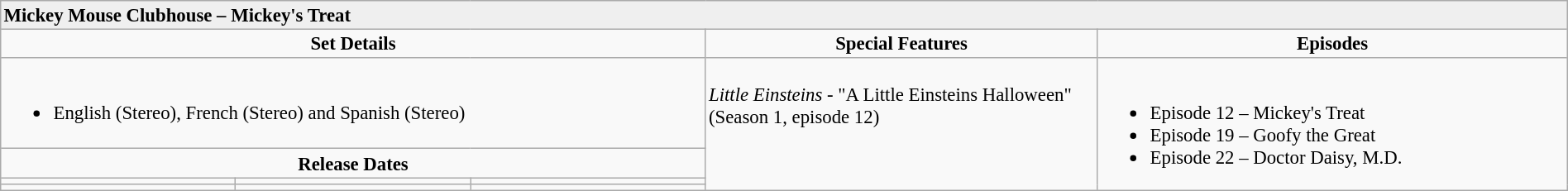<table border="2" cellpadding="2" cellspacing="0" style="width:100%; margin:0 1em 0 0; background:#f9f9f9; border:1px #aaa solid; border-collapse:collapse; font-size:95%;">
<tr style="background:#EFEFEF">
<td colspan="7"><strong>Mickey Mouse Clubhouse – Mickey's Treat</strong></td>
</tr>
<tr style="text-align:center;">
<td style="width:45%;" colspan="3"><strong>Set Details</strong></td>
<td style="width:25%; "><strong>Special Features</strong></td>
<td style="width:30%; "><strong>Episodes</strong></td>
</tr>
<tr valign="top">
<td colspan="3" style="text-align:left;"><br><ul><li>English (Stereo), French (Stereo) and Spanish (Stereo)</li></ul></td>
<td rowspan="4" style="text-align:left;"><br><em>Little Einsteins</em> - "A Little Einsteins Halloween" (Season 1, episode 12)</td>
<td rowspan="4" style="text-align:left;"><br><ul><li>Episode 12 – Mickey's Treat</li><li>Episode 19 – Goofy the Great</li><li>Episode 22 – Doctor Daisy, M.D.</li></ul></td>
</tr>
<tr>
<td colspan="3"  style="width:45%; text-align:center;"><strong>Release Dates</strong></td>
</tr>
<tr style="text-align:center;">
<td style="width:15%; "></td>
<td style="width:15%; "></td>
<td style="width:15%; "></td>
</tr>
<tr>
<td style="text-align:center;"></td>
<td style="text-align:center;"></td>
<td style="text-align:center;"></td>
</tr>
</table>
